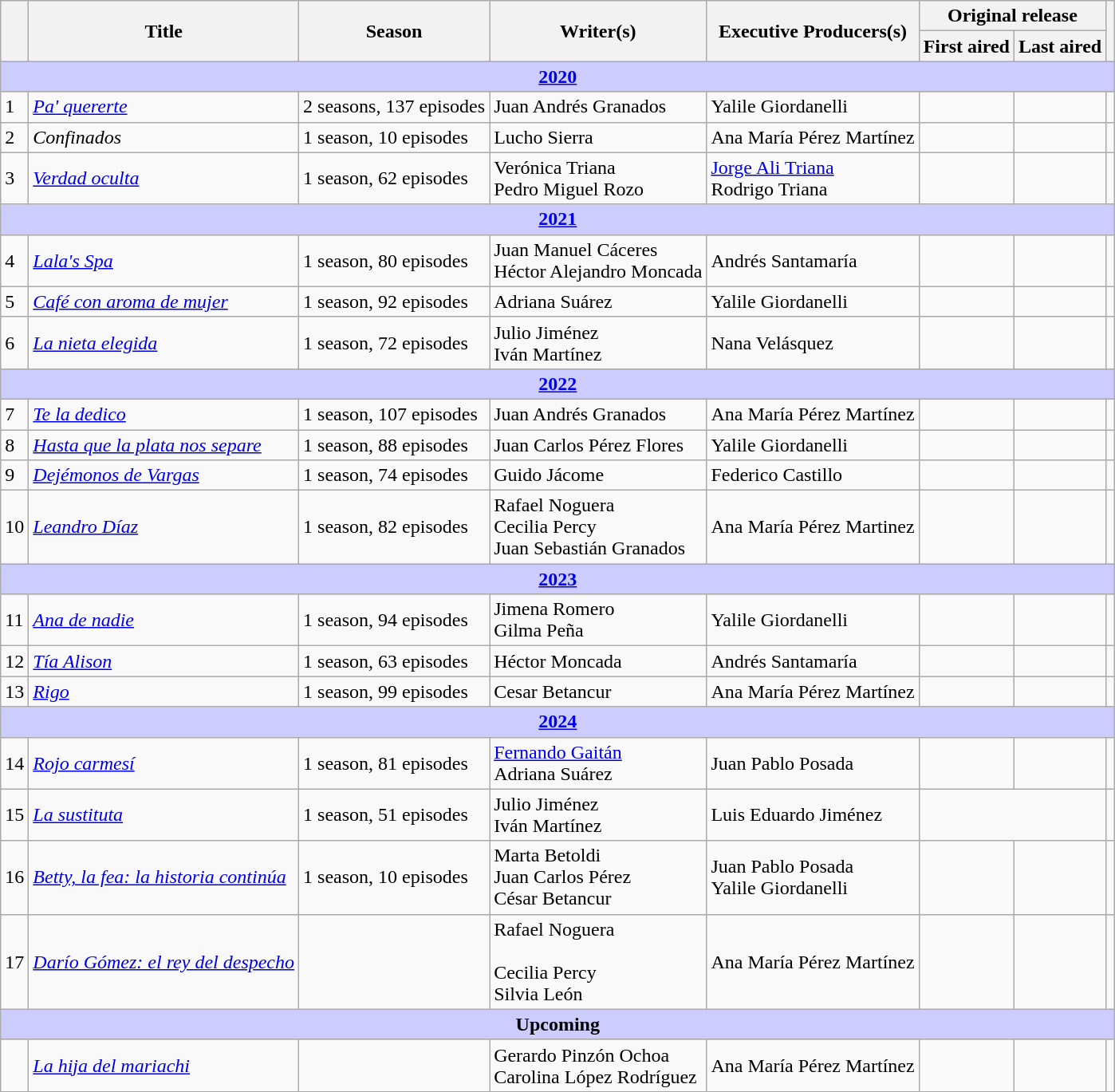<table class="wikitable sortable">
<tr>
<th rowspan="2"></th>
<th rowspan="2">Title</th>
<th rowspan="2">Season</th>
<th rowspan="2">Writer(s)</th>
<th rowspan="2">Executive Producers(s)</th>
<th colspan="2">Original release</th>
<th rowspan="2"></th>
</tr>
<tr>
<th>First aired</th>
<th>Last aired</th>
</tr>
<tr>
<th colspan=10 style="background:#ccccff;"><a href='#'>2020</a></th>
</tr>
<tr>
<td>1</td>
<td><em><a href='#'>Pa' quererte</a></em></td>
<td>2 seasons, 137 episodes</td>
<td>Juan Andrés Granados</td>
<td>Yalile Giordanelli</td>
<td></td>
<td></td>
<td></td>
</tr>
<tr>
<td>2</td>
<td><em>Confinados</em></td>
<td>1 season, 10 episodes</td>
<td>Lucho Sierra</td>
<td>Ana María Pérez Martínez</td>
<td></td>
<td></td>
<td></td>
</tr>
<tr>
<td>3</td>
<td><em><a href='#'>Verdad oculta</a></em></td>
<td>1 season, 62 episodes</td>
<td>Verónica Triana<br>Pedro Miguel Rozo</td>
<td><a href='#'>Jorge Ali Triana</a><br>Rodrigo Triana</td>
<td></td>
<td></td>
<td></td>
</tr>
<tr>
<th colspan=10 style="background:#ccccff;"><a href='#'>2021</a></th>
</tr>
<tr>
<td>4</td>
<td><em><a href='#'>Lala's Spa</a></em></td>
<td>1 season, 80 episodes</td>
<td>Juan Manuel Cáceres<br>Héctor Alejandro Moncada</td>
<td>Andrés Santamaría</td>
<td></td>
<td></td>
<td></td>
</tr>
<tr>
<td>5</td>
<td><em><a href='#'>Café con aroma de mujer</a></em></td>
<td>1 season, 92 episodes</td>
<td>Adriana Suárez</td>
<td>Yalile Giordanelli</td>
<td></td>
<td></td>
<td></td>
</tr>
<tr>
<td>6</td>
<td><em><a href='#'>La nieta elegida</a></em></td>
<td>1 season, 72 episodes</td>
<td>Julio Jiménez<br>Iván Martínez</td>
<td>Nana Velásquez</td>
<td></td>
<td></td>
<td></td>
</tr>
<tr>
<th colspan=10 style="background:#ccccff;"><a href='#'>2022</a></th>
</tr>
<tr>
<td>7</td>
<td><em><a href='#'>Te la dedico</a></em></td>
<td>1 season, 107 episodes</td>
<td>Juan Andrés Granados</td>
<td>Ana María Pérez Martínez</td>
<td></td>
<td></td>
<td></td>
</tr>
<tr>
<td>8</td>
<td><em><a href='#'>Hasta que la plata nos separe</a></em></td>
<td>1 season, 88 episodes</td>
<td>Juan Carlos Pérez Flores</td>
<td>Yalile Giordanelli</td>
<td></td>
<td></td>
<td></td>
</tr>
<tr>
<td>9</td>
<td><em><a href='#'>Dejémonos de Vargas</a></em></td>
<td>1 season, 74 episodes</td>
<td>Guido Jácome</td>
<td>Federico Castillo</td>
<td></td>
<td></td>
<td></td>
</tr>
<tr>
<td>10</td>
<td><em><a href='#'>Leandro Díaz</a></em></td>
<td>1 season, 82 episodes</td>
<td>Rafael Noguera<br>Cecilia Percy<br>Juan Sebastián Granados</td>
<td>Ana María Pérez Martinez</td>
<td></td>
<td></td>
<td></td>
</tr>
<tr>
<th colspan=10 style="background:#ccccff;"><a href='#'>2023</a></th>
</tr>
<tr>
<td>11</td>
<td><em><a href='#'>Ana de nadie</a></em></td>
<td>1 season, 94 episodes</td>
<td>Jimena Romero<br>Gilma Peña</td>
<td>Yalile Giordanelli</td>
<td></td>
<td></td>
<td></td>
</tr>
<tr>
<td>12</td>
<td><em><a href='#'>Tía Alison</a></em></td>
<td>1 season, 63 episodes</td>
<td>Héctor Moncada</td>
<td>Andrés Santamaría</td>
<td></td>
<td></td>
<td></td>
</tr>
<tr>
<td>13</td>
<td><em><a href='#'>Rigo</a></em></td>
<td>1 season, 99 episodes</td>
<td>Cesar Betancur</td>
<td>Ana María Pérez Martínez</td>
<td></td>
<td></td>
<td></td>
</tr>
<tr>
<th colspan=10 style="background:#ccccff;"><a href='#'>2024</a></th>
</tr>
<tr>
<td>14</td>
<td><em><a href='#'>Rojo carmesí</a></em></td>
<td>1 season, 81 episodes</td>
<td><a href='#'>Fernando Gaitán</a><br>Adriana Suárez</td>
<td>Juan Pablo Posada<br></td>
<td></td>
<td></td>
<td></td>
</tr>
<tr>
<td>15</td>
<td><em><a href='#'>La sustituta</a></em></td>
<td>1 season, 51 episodes</td>
<td>Julio Jiménez<br>Iván Martínez</td>
<td>Luis Eduardo Jiménez</td>
<td colspan=2></td>
<td></td>
</tr>
<tr>
<td>16</td>
<td><em><a href='#'>Betty, la fea: la historia continúa</a></em></td>
<td>1 season, 10 episodes</td>
<td>Marta Betoldi<br>Juan Carlos Pérez<br>César Betancur</td>
<td>Juan Pablo Posada<br>Yalile Giordanelli</td>
<td></td>
<td></td>
<td></td>
</tr>
<tr>
<td>17</td>
<td><em><a href='#'>Darío Gómez: el rey del despecho</a></em></td>
<td></td>
<td>Rafael Noguera<br><br>Cecilia Percy<br>Silvia León</td>
<td>Ana María Pérez Martínez</td>
<td></td>
<td></td>
<td></td>
</tr>
<tr>
<th colspan=10 style="background:#ccccff;">Upcoming</th>
</tr>
<tr>
<td></td>
<td><em><a href='#'>La hija del mariachi</a></em></td>
<td></td>
<td>Gerardo Pinzón Ochoa<br>Carolina López Rodríguez</td>
<td>Ana María Pérez Martínez</td>
<td></td>
<td></td>
<td></td>
</tr>
</table>
